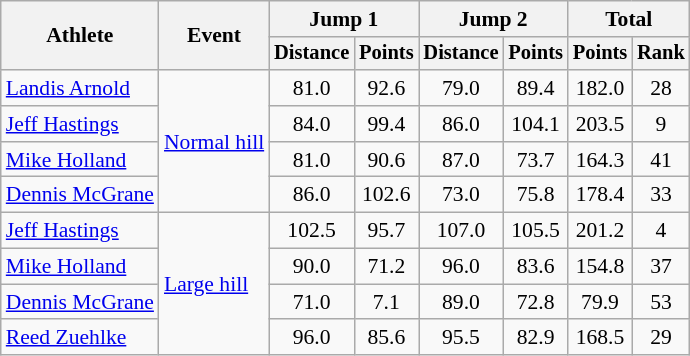<table class=wikitable style=font-size:90%;text-align:center>
<tr>
<th rowspan=2>Athlete</th>
<th rowspan=2>Event</th>
<th colspan=2>Jump 1</th>
<th colspan=2>Jump 2</th>
<th colspan=2>Total</th>
</tr>
<tr style=font-size:95%>
<th>Distance</th>
<th>Points</th>
<th>Distance</th>
<th>Points</th>
<th>Points</th>
<th>Rank</th>
</tr>
<tr>
<td align=left><a href='#'>Landis Arnold</a></td>
<td align=left rowspan=4><a href='#'>Normal hill</a></td>
<td>81.0</td>
<td>92.6</td>
<td>79.0</td>
<td>89.4</td>
<td>182.0</td>
<td>28</td>
</tr>
<tr>
<td align=left><a href='#'>Jeff Hastings</a></td>
<td>84.0</td>
<td>99.4</td>
<td>86.0</td>
<td>104.1</td>
<td>203.5</td>
<td>9</td>
</tr>
<tr>
<td align=left><a href='#'>Mike Holland</a></td>
<td>81.0</td>
<td>90.6</td>
<td>87.0</td>
<td>73.7</td>
<td>164.3</td>
<td>41</td>
</tr>
<tr>
<td align=left><a href='#'>Dennis McGrane</a></td>
<td>86.0</td>
<td>102.6</td>
<td>73.0</td>
<td>75.8</td>
<td>178.4</td>
<td>33</td>
</tr>
<tr>
<td align=left><a href='#'>Jeff Hastings</a></td>
<td align=left rowspan=4><a href='#'>Large hill</a></td>
<td>102.5</td>
<td>95.7</td>
<td>107.0</td>
<td>105.5</td>
<td>201.2</td>
<td>4</td>
</tr>
<tr>
<td align=left><a href='#'>Mike Holland</a></td>
<td>90.0</td>
<td>71.2</td>
<td>96.0</td>
<td>83.6</td>
<td>154.8</td>
<td>37</td>
</tr>
<tr>
<td align=left><a href='#'>Dennis McGrane</a></td>
<td>71.0</td>
<td>7.1</td>
<td>89.0</td>
<td>72.8</td>
<td>79.9</td>
<td>53</td>
</tr>
<tr>
<td align=left><a href='#'>Reed Zuehlke</a></td>
<td>96.0</td>
<td>85.6</td>
<td>95.5</td>
<td>82.9</td>
<td>168.5</td>
<td>29</td>
</tr>
</table>
